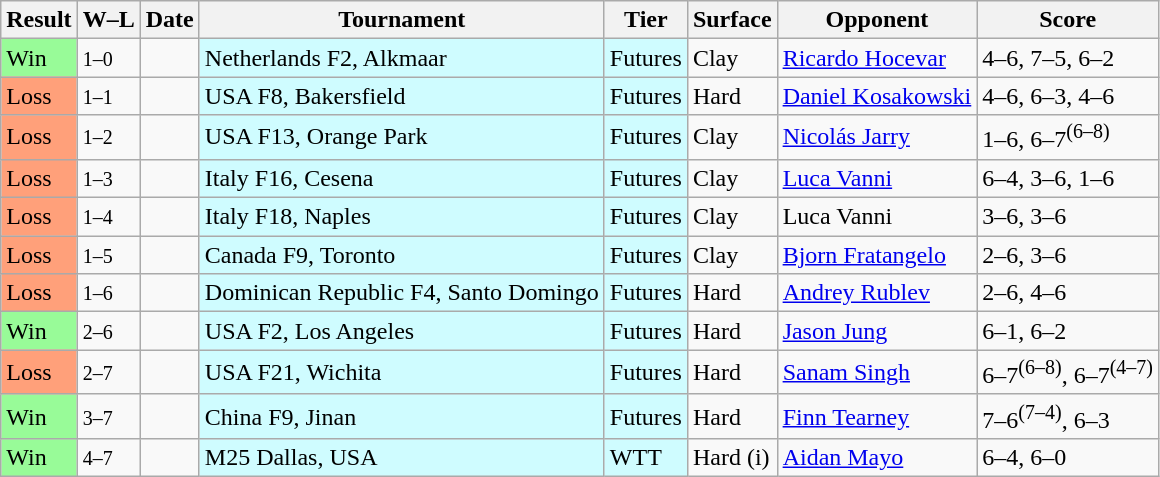<table class="sortable wikitable nowrap">
<tr>
<th>Result</th>
<th class="unsortable">W–L</th>
<th>Date</th>
<th>Tournament</th>
<th>Tier</th>
<th>Surface</th>
<th>Opponent</th>
<th class="unsortable">Score</th>
</tr>
<tr>
<td bgcolor=98fb98>Win</td>
<td><small>1–0</small></td>
<td></td>
<td style="background:#cffcff;">Netherlands F2, Alkmaar</td>
<td style="background:#cffcff;">Futures</td>
<td>Clay</td>
<td> <a href='#'>Ricardo Hocevar</a></td>
<td>4–6, 7–5, 6–2</td>
</tr>
<tr>
<td bgcolor=FFA07A>Loss</td>
<td><small>1–1</small></td>
<td></td>
<td style="background:#cffcff;">USA F8, Bakersfield</td>
<td style="background:#cffcff;">Futures</td>
<td>Hard</td>
<td> <a href='#'>Daniel Kosakowski</a></td>
<td>4–6, 6–3, 4–6</td>
</tr>
<tr>
<td bgcolor=FFA07A>Loss</td>
<td><small>1–2</small></td>
<td></td>
<td style="background:#cffcff;">USA F13, Orange Park</td>
<td style="background:#cffcff;">Futures</td>
<td>Clay</td>
<td> <a href='#'>Nicolás Jarry</a></td>
<td>1–6, 6–7<sup>(6–8)</sup></td>
</tr>
<tr>
<td bgcolor=FFA07A>Loss</td>
<td><small>1–3</small></td>
<td></td>
<td style="background:#cffcff;">Italy F16, Cesena</td>
<td style="background:#cffcff;">Futures</td>
<td>Clay</td>
<td> <a href='#'>Luca Vanni</a></td>
<td>6–4, 3–6, 1–6</td>
</tr>
<tr>
<td bgcolor=FFA07A>Loss</td>
<td><small>1–4</small></td>
<td></td>
<td style="background:#cffcff;">Italy F18, Naples</td>
<td style="background:#cffcff;">Futures</td>
<td>Clay</td>
<td> Luca Vanni</td>
<td>3–6, 3–6</td>
</tr>
<tr>
<td bgcolor=FFA07A>Loss</td>
<td><small>1–5</small></td>
<td></td>
<td style="background:#cffcff;">Canada F9, Toronto</td>
<td style="background:#cffcff;">Futures</td>
<td>Clay</td>
<td> <a href='#'>Bjorn Fratangelo</a></td>
<td>2–6, 3–6</td>
</tr>
<tr>
<td bgcolor=FFA07A>Loss</td>
<td><small>1–6</small></td>
<td></td>
<td style="background:#cffcff;">Dominican Republic F4, Santo Domingo</td>
<td style="background:#cffcff;">Futures</td>
<td>Hard</td>
<td> <a href='#'>Andrey Rublev</a></td>
<td>2–6, 4–6</td>
</tr>
<tr>
<td bgcolor=98fb98>Win</td>
<td><small>2–6</small></td>
<td></td>
<td style="background:#cffcff;">USA F2, Los Angeles</td>
<td style="background:#cffcff;">Futures</td>
<td>Hard</td>
<td> <a href='#'>Jason Jung</a></td>
<td>6–1, 6–2</td>
</tr>
<tr>
<td bgcolor=FFA07A>Loss</td>
<td><small>2–7</small></td>
<td></td>
<td style="background:#cffcff;">USA F21, Wichita</td>
<td style="background:#cffcff;">Futures</td>
<td>Hard</td>
<td> <a href='#'>Sanam Singh</a></td>
<td>6–7<sup>(6–8)</sup>, 6–7<sup>(4–7)</sup></td>
</tr>
<tr>
<td bgcolor=98fb98>Win</td>
<td><small>3–7</small></td>
<td></td>
<td style="background:#cffcff;">China F9, Jinan</td>
<td style="background:#cffcff;">Futures</td>
<td>Hard</td>
<td> <a href='#'>Finn Tearney</a></td>
<td>7–6<sup>(7–4)</sup>, 6–3</td>
</tr>
<tr>
<td bgcolor=98fb98>Win</td>
<td><small>4–7</small></td>
<td></td>
<td style="background:#cffcff;">M25 Dallas, USA</td>
<td style="background:#cffcff;">WTT</td>
<td>Hard (i)</td>
<td> <a href='#'>Aidan Mayo</a></td>
<td>6–4, 6–0</td>
</tr>
</table>
